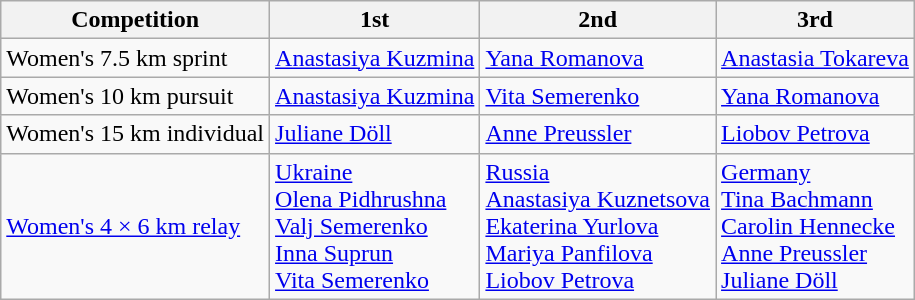<table class="wikitable">
<tr>
<th>Competition</th>
<th>1st</th>
<th>2nd</th>
<th>3rd</th>
</tr>
<tr>
<td>Women's 7.5 km sprint</td>
<td> <a href='#'>Anastasiya Kuzmina</a></td>
<td> <a href='#'>Yana Romanova</a></td>
<td> <a href='#'>Anastasia Tokareva</a></td>
</tr>
<tr>
<td>Women's 10 km pursuit</td>
<td> <a href='#'>Anastasiya Kuzmina</a></td>
<td> <a href='#'>Vita Semerenko</a></td>
<td> <a href='#'>Yana Romanova</a></td>
</tr>
<tr>
<td>Women's 15 km individual</td>
<td> <a href='#'>Juliane Döll</a></td>
<td> <a href='#'>Anne Preussler</a></td>
<td> <a href='#'>Liobov Petrova</a></td>
</tr>
<tr>
<td><a href='#'>Women's 4 × 6 km relay</a></td>
<td> <a href='#'>Ukraine</a><br><a href='#'>Olena Pidhrushna</a><br><a href='#'>Valj Semerenko</a><br><a href='#'>Inna Suprun</a><br><a href='#'>Vita Semerenko</a></td>
<td> <a href='#'>Russia</a><br><a href='#'>Anastasiya Kuznetsova</a><br><a href='#'>Ekaterina Yurlova</a><br><a href='#'>Mariya Panfilova</a><br><a href='#'>Liobov Petrova</a></td>
<td> <a href='#'>Germany</a><br><a href='#'>Tina Bachmann</a><br><a href='#'>Carolin Hennecke</a><br><a href='#'>Anne Preussler</a><br><a href='#'>Juliane Döll</a></td>
</tr>
</table>
